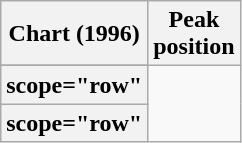<table class="wikitable plainrowheaders sortable">
<tr>
<th scope="col">Chart (1996)</th>
<th scope="col">Peak<br>position</th>
</tr>
<tr>
</tr>
<tr>
<th>scope="row" </th>
</tr>
<tr>
<th>scope="row" </th>
</tr>
</table>
